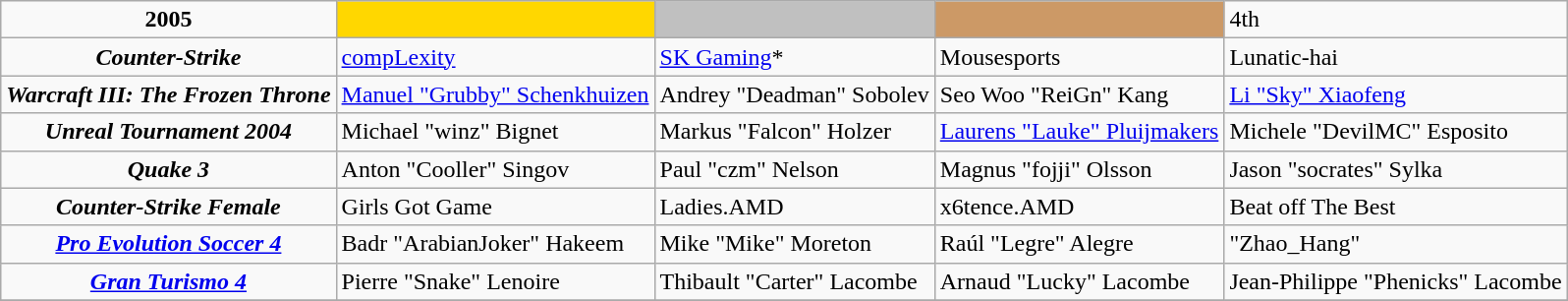<table class="wikitable" style="text-align:left">
<tr>
<td style="text-align:center"><strong>2005</strong></td>
<td style="text-align:center" bgcolor="gold"></td>
<td style="text-align:center" bgcolor="silver"></td>
<td style="text-align:center" bgcolor="CC9966"></td>
<td>4th</td>
</tr>
<tr>
<td style="text-align:center"><strong><em>Counter-Strike</em></strong></td>
<td> <a href='#'>compLexity</a></td>
<td> <a href='#'>SK Gaming</a>*</td>
<td> Mousesports</td>
<td> Lunatic-hai</td>
</tr>
<tr>
<td style="text-align:center"><strong><em>Warcraft III: The Frozen Throne</em></strong></td>
<td> <a href='#'>Manuel "Grubby" Schenkhuizen</a></td>
<td> Andrey "Deadman" Sobolev</td>
<td> Seo Woo "ReiGn" Kang</td>
<td> <a href='#'>Li "Sky" Xiaofeng</a></td>
</tr>
<tr>
<td style="text-align:center"><strong><em>Unreal Tournament 2004</em></strong></td>
<td> Michael "winz" Bignet</td>
<td> Markus "Falcon" Holzer</td>
<td> <a href='#'>Laurens "Lauke" Pluijmakers</a></td>
<td> Michele "DevilMC" Esposito</td>
</tr>
<tr>
<td style="text-align:center"><strong><em>Quake 3</em></strong></td>
<td> Anton "Cooller" Singov</td>
<td> Paul "czm" Nelson</td>
<td> Magnus "fojji" Olsson</td>
<td> Jason "socrates" Sylka</td>
</tr>
<tr>
<td style="text-align:center"><strong><em>Counter-Strike Female</em></strong></td>
<td> Girls Got Game</td>
<td> Ladies.AMD</td>
<td> x6tence.AMD</td>
<td> Beat off The Best</td>
</tr>
<tr>
<td style="text-align:center"><strong><em><a href='#'>Pro Evolution Soccer 4</a></em></strong></td>
<td> Badr "ArabianJoker" Hakeem</td>
<td> Mike "Mike" Moreton</td>
<td> Raúl "Legre" Alegre</td>
<td> "Zhao_Hang"</td>
</tr>
<tr>
<td style="text-align:center"><strong><em><a href='#'>Gran Turismo 4</a></em></strong></td>
<td> Pierre "Snake" Lenoire</td>
<td> Thibault "Carter" Lacombe</td>
<td> Arnaud "Lucky" Lacombe</td>
<td> Jean-Philippe "Phenicks" Lacombe</td>
</tr>
<tr>
</tr>
</table>
